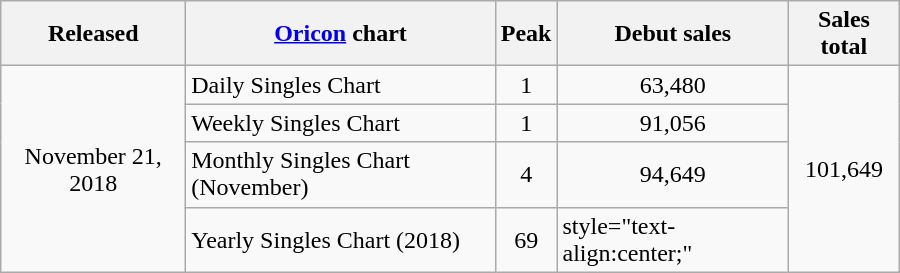<table class="wikitable" style="width:600px;">
<tr>
<th style="text-align:center;">Released</th>
<th style="text-align:center;"><a href='#'>Oricon</a> chart</th>
<th style="text-align:center;">Peak</th>
<th style="text-align:center;">Debut sales</th>
<th style="text-align:center;">Sales total</th>
</tr>
<tr>
<td style="text-align:center;" rowspan="4">November 21, 2018</td>
<td align="left">Daily Singles Chart</td>
<td style="text-align:center;">1</td>
<td style="text-align:center;">63,480</td>
<td style="text-align:center;" rowspan="4">101,649</td>
</tr>
<tr>
<td align="left">Weekly Singles Chart</td>
<td style="text-align:center;">1</td>
<td style="text-align:center;">91,056</td>
</tr>
<tr>
<td align="left">Monthly Singles Chart (November)</td>
<td style="text-align:center;">4</td>
<td style="text-align:center;">94,649</td>
</tr>
<tr>
<td align="left">Yearly Singles Chart (2018)</td>
<td style="text-align:center;">69</td>
<td>style="text-align:center;" </td>
</tr>
</table>
